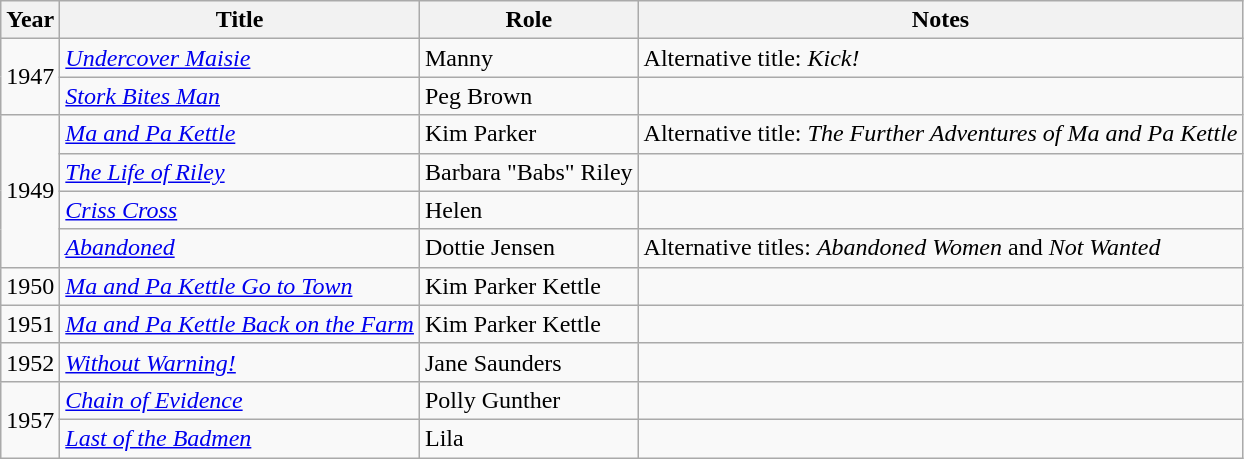<table class="wikitable">
<tr>
<th>Year</th>
<th>Title</th>
<th>Role</th>
<th>Notes</th>
</tr>
<tr>
<td rowspan=2>1947</td>
<td><em><a href='#'>Undercover Maisie</a></em></td>
<td>Manny</td>
<td>Alternative title: <em>Kick!</em></td>
</tr>
<tr>
<td><em><a href='#'>Stork Bites Man</a></em></td>
<td>Peg Brown</td>
<td></td>
</tr>
<tr>
<td rowspan=4>1949</td>
<td><em><a href='#'>Ma and Pa Kettle</a></em></td>
<td>Kim Parker</td>
<td>Alternative title: <em>The Further Adventures of Ma and Pa Kettle</em></td>
</tr>
<tr>
<td><em><a href='#'>The Life of Riley</a></em></td>
<td>Barbara "Babs" Riley</td>
<td></td>
</tr>
<tr>
<td><em><a href='#'>Criss Cross</a></em></td>
<td>Helen</td>
<td></td>
</tr>
<tr>
<td><em><a href='#'>Abandoned</a></em></td>
<td>Dottie Jensen</td>
<td>Alternative titles: <em>Abandoned Women</em> and <em>Not Wanted</em></td>
</tr>
<tr>
<td>1950</td>
<td><em><a href='#'>Ma and Pa Kettle Go to Town</a></em></td>
<td>Kim Parker Kettle</td>
<td></td>
</tr>
<tr>
<td>1951</td>
<td><em><a href='#'>Ma and Pa Kettle Back on the Farm</a></em></td>
<td>Kim Parker Kettle</td>
<td></td>
</tr>
<tr>
<td>1952</td>
<td><em><a href='#'>Without Warning!</a></em></td>
<td>Jane Saunders</td>
<td></td>
</tr>
<tr>
<td rowspan=2>1957</td>
<td><em><a href='#'>Chain of Evidence</a></em></td>
<td>Polly Gunther</td>
<td></td>
</tr>
<tr>
<td><em><a href='#'>Last of the Badmen</a></em></td>
<td>Lila</td>
<td></td>
</tr>
</table>
